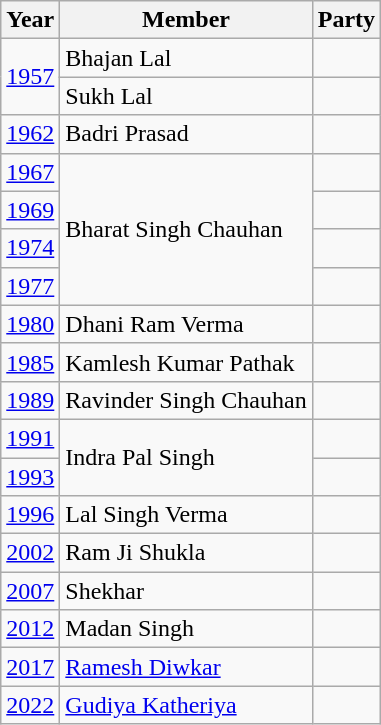<table class="wikitable">
<tr>
<th>Year</th>
<th>Member</th>
<th colspan="2">Party</th>
</tr>
<tr>
<td rowspan="2"><a href='#'>1957</a></td>
<td>Bhajan Lal</td>
<td></td>
</tr>
<tr>
<td>Sukh Lal</td>
<td></td>
</tr>
<tr>
<td><a href='#'>1962</a></td>
<td>Badri Prasad</td>
</tr>
<tr>
<td><a href='#'>1967</a></td>
<td rowspan="4">Bharat Singh Chauhan</td>
<td></td>
</tr>
<tr>
<td><a href='#'>1969</a></td>
<td></td>
</tr>
<tr>
<td><a href='#'>1974</a></td>
</tr>
<tr>
<td><a href='#'>1977</a></td>
<td></td>
</tr>
<tr>
<td><a href='#'>1980</a></td>
<td>Dhani Ram Verma</td>
<td></td>
</tr>
<tr>
<td><a href='#'>1985</a></td>
<td>Kamlesh Kumar Pathak</td>
<td></td>
</tr>
<tr>
<td><a href='#'>1989</a></td>
<td>Ravinder Singh Chauhan</td>
<td></td>
</tr>
<tr>
<td><a href='#'>1991</a></td>
<td rowspan="2">Indra Pal Singh</td>
<td></td>
</tr>
<tr>
<td><a href='#'>1993</a></td>
<td></td>
</tr>
<tr>
<td><a href='#'>1996</a></td>
<td>Lal Singh Verma</td>
<td></td>
</tr>
<tr>
<td><a href='#'>2002</a></td>
<td>Ram Ji Shukla</td>
<td></td>
</tr>
<tr>
<td><a href='#'>2007</a></td>
<td>Shekhar</td>
</tr>
<tr>
<td><a href='#'>2012</a></td>
<td>Madan Singh</td>
<td></td>
</tr>
<tr>
<td><a href='#'>2017</a></td>
<td><a href='#'>Ramesh Diwkar</a></td>
<td></td>
</tr>
<tr>
<td><a href='#'>2022</a></td>
<td><a href='#'>Gudiya Katheriya</a></td>
</tr>
</table>
